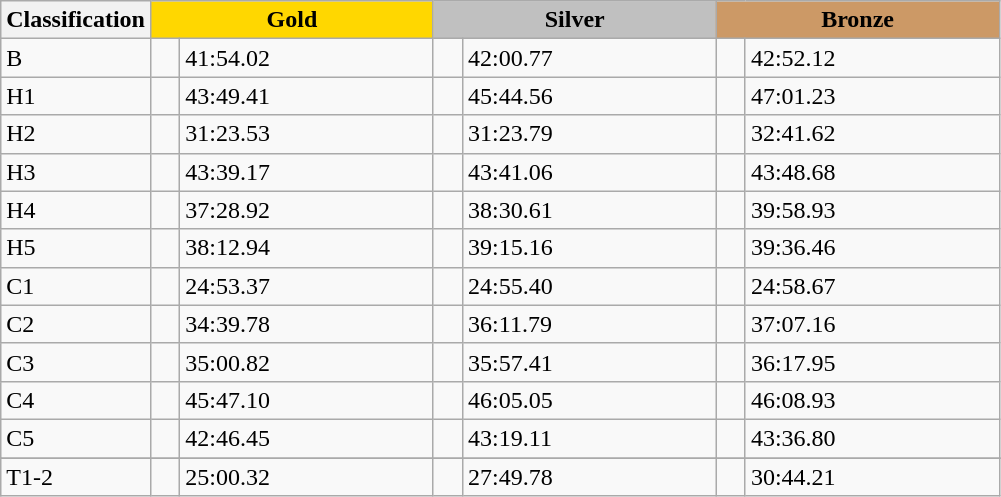<table class=wikitable style="font-size:100%">
<tr>
<th rowspan="1" width="15%">Classification</th>
<th colspan="2" style="background:gold;">Gold</th>
<th colspan="2" style="background:silver;">Silver</th>
<th colspan="2" style="background:#CC9966;">Bronze</th>
</tr>
<tr>
<td>B <br></td>
<td></td>
<td>41:54.02</td>
<td></td>
<td>42:00.77</td>
<td></td>
<td>42:52.12</td>
</tr>
<tr>
<td>H1 <br></td>
<td></td>
<td>43:49.41</td>
<td></td>
<td>45:44.56</td>
<td></td>
<td>47:01.23</td>
</tr>
<tr>
<td>H2 <br></td>
<td></td>
<td>31:23.53</td>
<td></td>
<td>31:23.79</td>
<td></td>
<td>32:41.62</td>
</tr>
<tr>
<td>H3 <br></td>
<td></td>
<td>43:39.17</td>
<td></td>
<td>43:41.06</td>
<td></td>
<td>43:48.68</td>
</tr>
<tr>
<td>H4 <br></td>
<td></td>
<td>37:28.92</td>
<td></td>
<td>38:30.61</td>
<td></td>
<td>39:58.93</td>
</tr>
<tr>
<td>H5 <br></td>
<td></td>
<td>38:12.94</td>
<td></td>
<td>39:15.16</td>
<td></td>
<td>39:36.46</td>
</tr>
<tr>
<td>C1 <br></td>
<td></td>
<td>24:53.37</td>
<td></td>
<td>24:55.40</td>
<td></td>
<td>24:58.67</td>
</tr>
<tr>
<td>C2 <br></td>
<td></td>
<td>34:39.78</td>
<td></td>
<td>36:11.79</td>
<td></td>
<td>37:07.16</td>
</tr>
<tr>
<td>C3 <br></td>
<td></td>
<td>35:00.82</td>
<td></td>
<td>35:57.41</td>
<td></td>
<td>36:17.95</td>
</tr>
<tr>
<td>C4 <br></td>
<td></td>
<td>45:47.10</td>
<td></td>
<td>46:05.05</td>
<td></td>
<td>46:08.93</td>
</tr>
<tr>
<td>C5 <br></td>
<td></td>
<td>42:46.45</td>
<td></td>
<td>43:19.11</td>
<td></td>
<td>43:36.80</td>
</tr>
<tr>
</tr>
<tr>
<td>T1-2 <br></td>
<td></td>
<td>25:00.32</td>
<td></td>
<td>27:49.78</td>
<td></td>
<td>30:44.21</td>
</tr>
</table>
